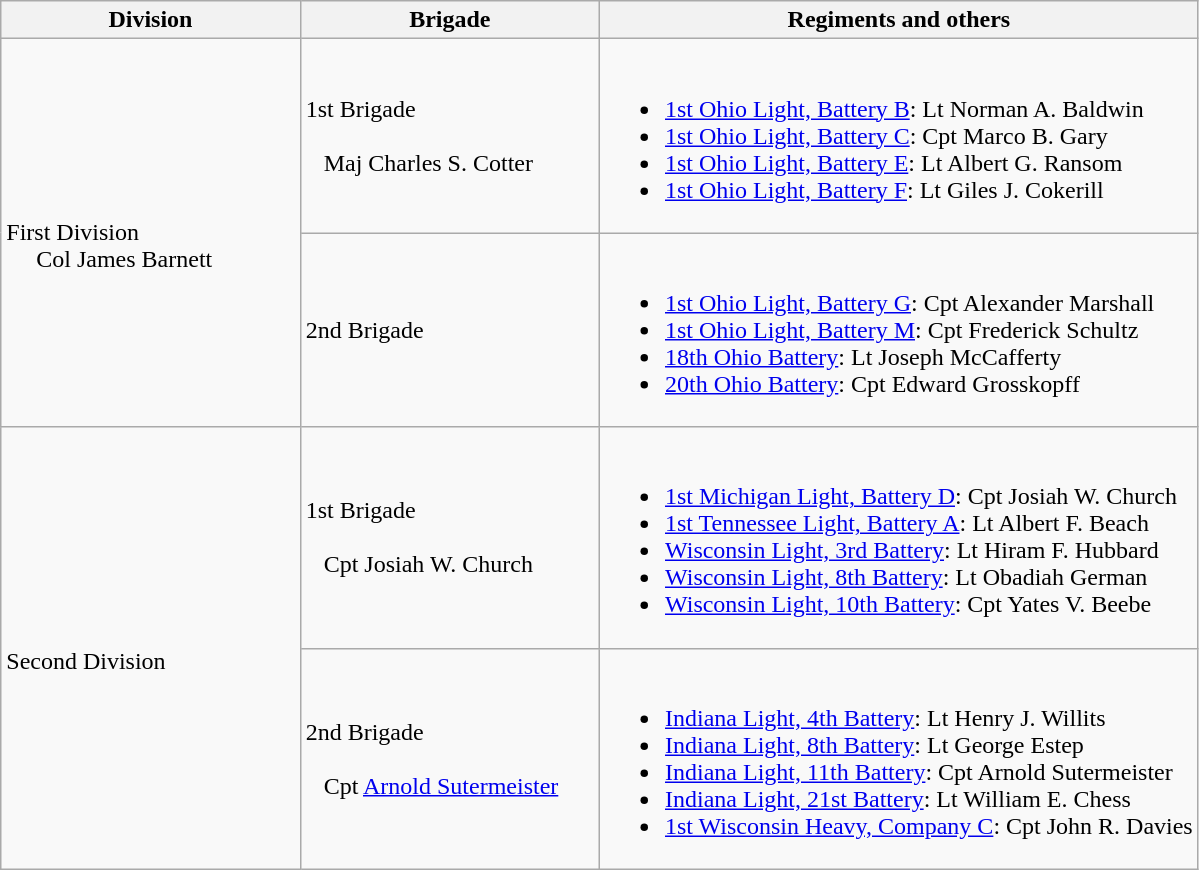<table class="wikitable">
<tr>
<th width=25%>Division</th>
<th width=25%>Brigade</th>
<th>Regiments and others</th>
</tr>
<tr>
<td rowspan=2><br>First Division
<br>    
Col James Barnett</td>
<td>1st Brigade<br><br>  
Maj Charles S. Cotter</td>
<td><br><ul><li><a href='#'>1st Ohio Light, Battery B</a>: Lt Norman A. Baldwin</li><li><a href='#'>1st Ohio Light, Battery C</a>: Cpt Marco B. Gary</li><li><a href='#'>1st Ohio Light, Battery E</a>: Lt Albert G. Ransom</li><li><a href='#'>1st Ohio Light, Battery F</a>: Lt Giles J. Cokerill</li></ul></td>
</tr>
<tr>
<td>2nd Brigade</td>
<td><br><ul><li><a href='#'>1st Ohio Light, Battery G</a>: Cpt Alexander Marshall</li><li><a href='#'>1st Ohio Light, Battery M</a>: Cpt Frederick Schultz</li><li><a href='#'>18th Ohio Battery</a>: Lt Joseph McCafferty</li><li><a href='#'>20th Ohio Battery</a>: Cpt Edward Grosskopff</li></ul></td>
</tr>
<tr>
<td rowspan=2><br>Second Division</td>
<td>1st Brigade<br><br>  
Cpt Josiah W. Church</td>
<td><br><ul><li><a href='#'>1st Michigan Light, Battery D</a>: Cpt Josiah W. Church</li><li><a href='#'>1st Tennessee Light, Battery A</a>: Lt Albert F. Beach</li><li><a href='#'>Wisconsin Light, 3rd Battery</a>: Lt Hiram F. Hubbard</li><li><a href='#'>Wisconsin Light, 8th Battery</a>: Lt Obadiah German</li><li><a href='#'>Wisconsin Light, 10th Battery</a>: Cpt Yates V. Beebe</li></ul></td>
</tr>
<tr>
<td>2nd Brigade<br><br>  
Cpt <a href='#'>Arnold Sutermeister</a></td>
<td><br><ul><li><a href='#'>Indiana Light, 4th Battery</a>: Lt Henry J. Willits</li><li><a href='#'>Indiana Light, 8th Battery</a>: Lt George Estep</li><li><a href='#'>Indiana Light, 11th Battery</a>: Cpt Arnold Sutermeister</li><li><a href='#'>Indiana Light, 21st Battery</a>: Lt William E. Chess</li><li><a href='#'>1st Wisconsin Heavy, Company C</a>: Cpt John R. Davies</li></ul></td>
</tr>
</table>
